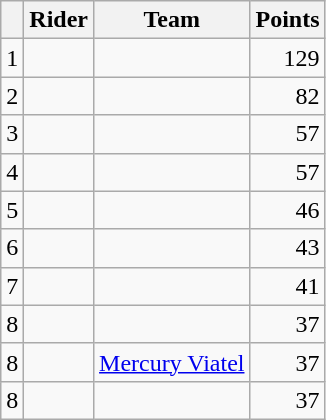<table class=wikitable>
<tr>
<th></th>
<th>Rider</th>
<th>Team</th>
<th>Points</th>
</tr>
<tr>
<td>1</td>
<td> </td>
<td></td>
<td align=right>129</td>
</tr>
<tr>
<td>2</td>
<td></td>
<td></td>
<td align=right>82</td>
</tr>
<tr>
<td>3</td>
<td></td>
<td></td>
<td align=right>57</td>
</tr>
<tr>
<td>4</td>
<td></td>
<td></td>
<td align=right>57</td>
</tr>
<tr>
<td>5</td>
<td></td>
<td></td>
<td align=right>46</td>
</tr>
<tr>
<td>6</td>
<td></td>
<td></td>
<td align=right>43</td>
</tr>
<tr>
<td>7</td>
<td></td>
<td></td>
<td align=right>41</td>
</tr>
<tr>
<td>8</td>
<td></td>
<td></td>
<td align=right>37</td>
</tr>
<tr>
<td>8</td>
<td></td>
<td><a href='#'>Mercury Viatel</a></td>
<td align=right>37</td>
</tr>
<tr>
<td>8</td>
<td></td>
<td></td>
<td align=right>37</td>
</tr>
</table>
